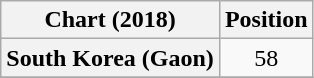<table class="wikitable plainrowheaders" style="text-align:center">
<tr>
<th scope="col">Chart (2018)</th>
<th scope="col">Position</th>
</tr>
<tr>
<th scope="row">South Korea (Gaon)</th>
<td>58</td>
</tr>
<tr>
</tr>
</table>
